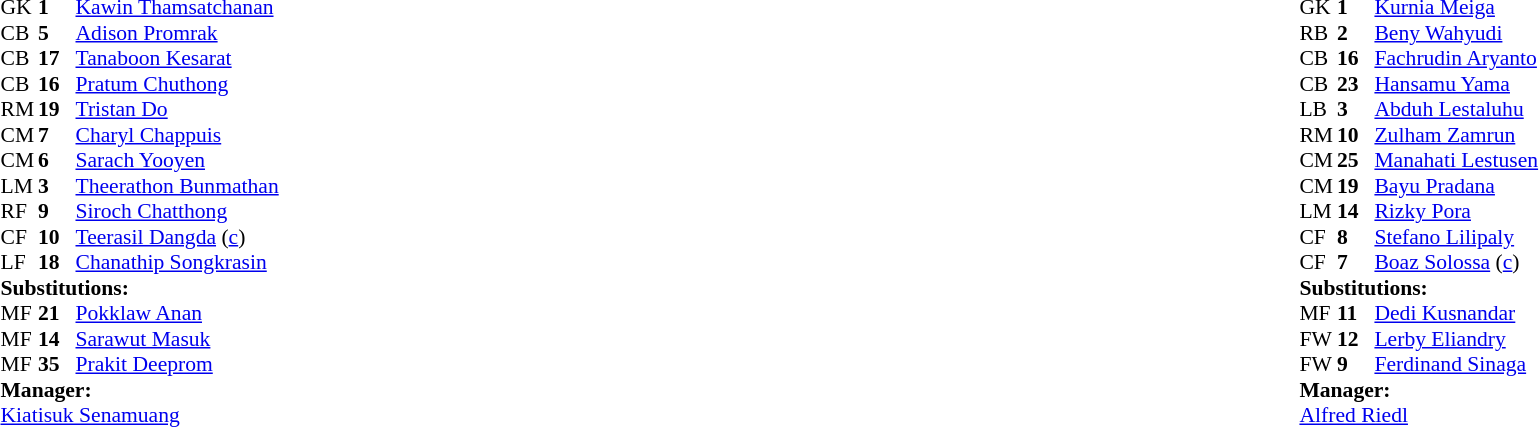<table style="width:100%;">
<tr>
<td style="vertical-align:top; width:50%;"><br><table style="font-size: 90%" cellspacing="0" cellpadding="0">
<tr>
<th width="25"></th>
<th width="25"></th>
</tr>
<tr>
<td>GK</td>
<td><strong>1</strong></td>
<td><a href='#'>Kawin Thamsatchanan</a></td>
</tr>
<tr>
<td>CB</td>
<td><strong>5</strong></td>
<td><a href='#'>Adison Promrak</a></td>
</tr>
<tr>
<td>CB</td>
<td><strong>17</strong></td>
<td><a href='#'>Tanaboon Kesarat</a></td>
</tr>
<tr>
<td>CB</td>
<td><strong>16</strong></td>
<td><a href='#'>Pratum Chuthong</a></td>
</tr>
<tr>
<td>RM</td>
<td><strong>19</strong></td>
<td><a href='#'>Tristan Do</a></td>
</tr>
<tr>
<td>CM</td>
<td><strong>7</strong></td>
<td><a href='#'>Charyl Chappuis</a></td>
<td></td>
<td></td>
</tr>
<tr>
<td>CM</td>
<td><strong>6</strong></td>
<td><a href='#'>Sarach Yooyen</a></td>
</tr>
<tr>
<td>LM</td>
<td><strong>3</strong></td>
<td><a href='#'>Theerathon Bunmathan</a></td>
</tr>
<tr>
<td>RF</td>
<td><strong>9</strong></td>
<td><a href='#'>Siroch Chatthong</a></td>
<td></td>
<td></td>
</tr>
<tr>
<td>CF</td>
<td><strong>10</strong></td>
<td><a href='#'>Teerasil Dangda</a> (<a href='#'>c</a>)</td>
</tr>
<tr>
<td>LF</td>
<td><strong>18</strong></td>
<td><a href='#'>Chanathip Songkrasin</a></td>
<td></td>
<td></td>
</tr>
<tr>
<td colspan=3><strong>Substitutions:</strong></td>
</tr>
<tr>
<td>MF</td>
<td><strong>21</strong></td>
<td><a href='#'>Pokklaw Anan</a></td>
<td></td>
<td></td>
</tr>
<tr>
<td>MF</td>
<td><strong>14</strong></td>
<td><a href='#'>Sarawut Masuk</a></td>
<td></td>
<td></td>
</tr>
<tr>
<td>MF</td>
<td><strong>35</strong></td>
<td><a href='#'>Prakit Deeprom</a></td>
<td></td>
<td></td>
</tr>
<tr>
<td colspan=3><strong>Manager:</strong></td>
</tr>
<tr>
<td colspan=4><a href='#'>Kiatisuk Senamuang</a></td>
</tr>
</table>
</td>
<td valign="top"></td>
<td style="vertical-align:top; width:50%"><br><table cellspacing="0" cellpadding="0" style="font-size:90%; margin:auto">
<tr>
<th width=25></th>
<th width=25></th>
</tr>
<tr>
<td>GK</td>
<td><strong>1</strong></td>
<td><a href='#'>Kurnia Meiga</a></td>
<td></td>
</tr>
<tr>
<td>RB</td>
<td><strong>2</strong></td>
<td><a href='#'>Beny Wahyudi</a></td>
<td></td>
<td></td>
</tr>
<tr>
<td>CB</td>
<td><strong>16</strong></td>
<td><a href='#'>Fachrudin Aryanto</a></td>
</tr>
<tr>
<td>CB</td>
<td><strong>23</strong></td>
<td><a href='#'>Hansamu Yama</a></td>
</tr>
<tr>
<td>LB</td>
<td><strong>3</strong></td>
<td><a href='#'>Abduh Lestaluhu</a></td>
<td></td>
</tr>
<tr>
<td>RM</td>
<td><strong>10</strong></td>
<td><a href='#'>Zulham Zamrun</a></td>
<td></td>
<td></td>
</tr>
<tr>
<td>CM</td>
<td><strong>25</strong></td>
<td><a href='#'>Manahati Lestusen</a></td>
</tr>
<tr>
<td>CM</td>
<td><strong>19</strong></td>
<td><a href='#'>Bayu Pradana</a></td>
</tr>
<tr>
<td>LM</td>
<td><strong>14</strong></td>
<td><a href='#'>Rizky Pora</a></td>
<td></td>
<td></td>
</tr>
<tr>
<td>CF</td>
<td><strong>8</strong></td>
<td><a href='#'>Stefano Lilipaly</a></td>
</tr>
<tr>
<td>CF</td>
<td><strong>7</strong></td>
<td><a href='#'>Boaz Solossa</a> (<a href='#'>c</a>)</td>
</tr>
<tr>
<td colspan=3><strong>Substitutions:</strong></td>
</tr>
<tr>
<td>MF</td>
<td><strong>11</strong></td>
<td><a href='#'>Dedi Kusnandar</a></td>
<td></td>
<td></td>
</tr>
<tr>
<td>FW</td>
<td><strong>12</strong></td>
<td><a href='#'>Lerby Eliandry</a></td>
<td></td>
<td></td>
</tr>
<tr>
<td>FW</td>
<td><strong>9</strong></td>
<td><a href='#'>Ferdinand Sinaga</a></td>
<td></td>
<td></td>
</tr>
<tr>
<td colspan=3><strong>Manager:</strong></td>
</tr>
<tr>
<td colspan=4> <a href='#'>Alfred Riedl</a></td>
</tr>
</table>
</td>
</tr>
</table>
